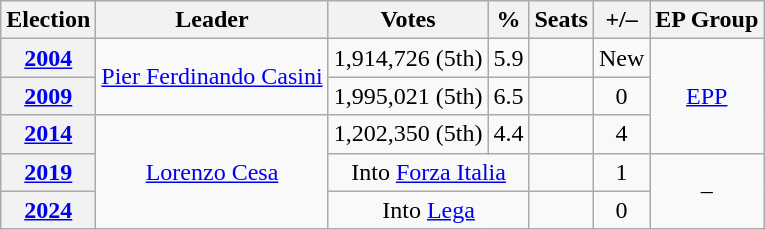<table class="wikitable" style="text-align:center">
<tr>
<th>Election</th>
<th>Leader</th>
<th>Votes</th>
<th>%</th>
<th>Seats</th>
<th>+/–</th>
<th>EP Group</th>
</tr>
<tr>
<th><a href='#'>2004</a></th>
<td rowspan="2"><a href='#'>Pier Ferdinando Casini</a></td>
<td>1,914,726 (5th)</td>
<td>5.9</td>
<td></td>
<td>New</td>
<td rowspan="3"><a href='#'>EPP</a></td>
</tr>
<tr>
<th><a href='#'>2009</a></th>
<td>1,995,021 (5th)</td>
<td>6.5</td>
<td></td>
<td> 0</td>
</tr>
<tr>
<th><a href='#'>2014</a></th>
<td rowspan="3"><a href='#'>Lorenzo Cesa</a></td>
<td>1,202,350 (5th)</td>
<td>4.4</td>
<td></td>
<td> 4</td>
</tr>
<tr>
<th><a href='#'>2019</a></th>
<td colspan="2">Into <a href='#'>Forza Italia</a></td>
<td></td>
<td> 1</td>
<td rowspan="2">–</td>
</tr>
<tr>
<th><a href='#'>2024</a></th>
<td colspan="2">Into <a href='#'>Lega</a></td>
<td></td>
<td> 0</td>
</tr>
</table>
